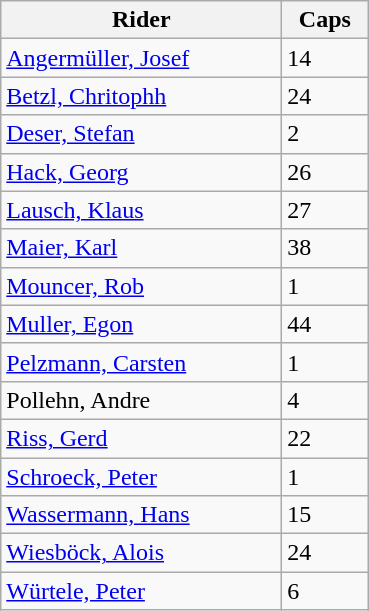<table class="sortable wikitable">
<tr>
<th width="180">Rider</th>
<th width="50">Caps</th>
</tr>
<tr>
<td><a href='#'>Angermüller, Josef</a></td>
<td>14</td>
</tr>
<tr>
<td><a href='#'>Betzl, Chritophh</a></td>
<td>24</td>
</tr>
<tr>
<td><a href='#'>Deser, Stefan</a></td>
<td>2</td>
</tr>
<tr>
<td><a href='#'>Hack, Georg</a></td>
<td>26</td>
</tr>
<tr>
<td><a href='#'>Lausch, Klaus</a></td>
<td>27</td>
</tr>
<tr>
<td><a href='#'>Maier, Karl</a></td>
<td>38</td>
</tr>
<tr>
<td><a href='#'>Mouncer, Rob</a></td>
<td>1</td>
</tr>
<tr>
<td><a href='#'>Muller, Egon</a></td>
<td>44</td>
</tr>
<tr>
<td><a href='#'>Pelzmann, Carsten</a></td>
<td>1</td>
</tr>
<tr>
<td>Pollehn, Andre</td>
<td>4</td>
</tr>
<tr>
<td><a href='#'>Riss, Gerd</a></td>
<td>22</td>
</tr>
<tr>
<td><a href='#'>Schroeck, Peter</a></td>
<td>1</td>
</tr>
<tr>
<td><a href='#'>Wassermann, Hans</a></td>
<td>15</td>
</tr>
<tr>
<td><a href='#'>Wiesböck, Alois</a></td>
<td>24</td>
</tr>
<tr>
<td><a href='#'>Würtele, Peter</a></td>
<td>6</td>
</tr>
</table>
